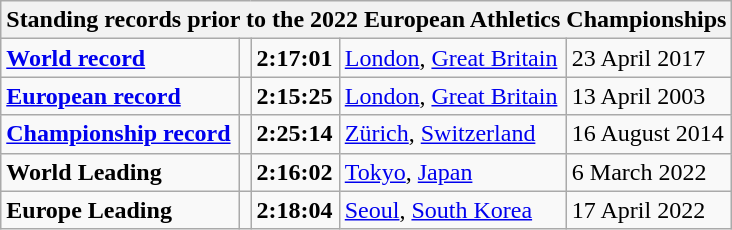<table class="wikitable">
<tr>
<th colspan="5">Standing records prior to the 2022 European Athletics Championships</th>
</tr>
<tr>
<td><strong><a href='#'>World record</a></strong></td>
<td></td>
<td><strong>2:17:01</strong></td>
<td><a href='#'>London</a>, <a href='#'>Great Britain</a></td>
<td>23 April 2017</td>
</tr>
<tr>
<td><strong><a href='#'>European record</a></strong></td>
<td></td>
<td><strong>2:15:25</strong></td>
<td><a href='#'>London</a>, <a href='#'>Great Britain</a></td>
<td>13 April 2003</td>
</tr>
<tr>
<td><strong><a href='#'>Championship record</a></strong></td>
<td></td>
<td><strong>2:25:14</strong></td>
<td><a href='#'>Zürich</a>, <a href='#'>Switzerland</a></td>
<td>16 August 2014</td>
</tr>
<tr>
<td><strong>World Leading</strong></td>
<td></td>
<td><strong> 2:16:02 </strong></td>
<td><a href='#'>Tokyo</a>, <a href='#'>Japan</a></td>
<td>6 March 2022</td>
</tr>
<tr>
<td><strong>Europe Leading</strong></td>
<td></td>
<td><strong> 2:18:04 </strong></td>
<td><a href='#'>Seoul</a>, <a href='#'>South Korea</a></td>
<td>17 April 2022</td>
</tr>
</table>
